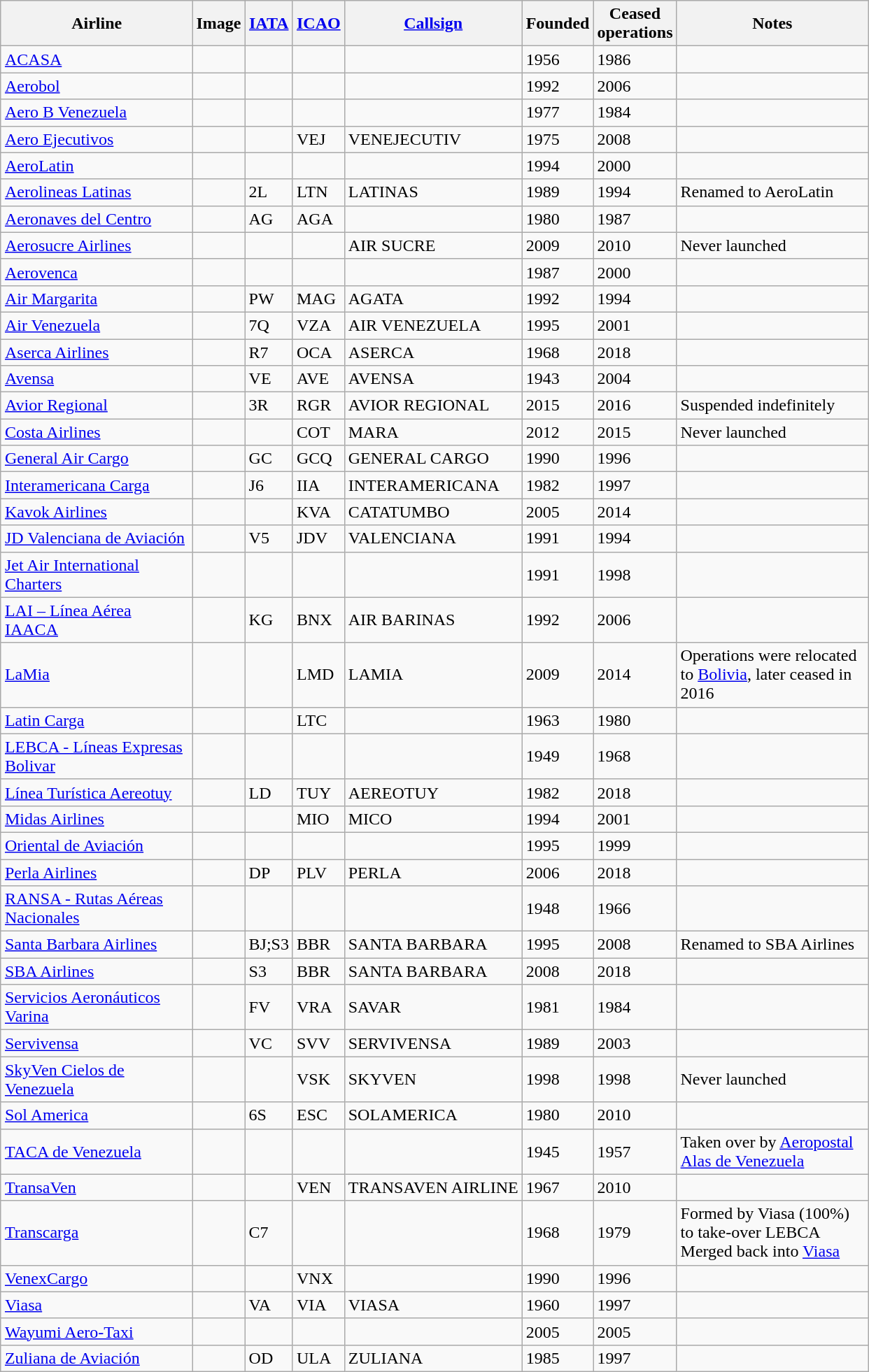<table class="wikitable sortable" style="border-collapse:collapse; margin:auto;" border="1" cellpadding="3">
<tr valign="middle">
<th style="width:175px;">Airline</th>
<th>Image</th>
<th><a href='#'>IATA</a></th>
<th><a href='#'>ICAO</a></th>
<th><a href='#'>Callsign</a></th>
<th>Founded</th>
<th>Ceased<br>operations</th>
<th style="width:175px;">Notes</th>
</tr>
<tr>
<td><a href='#'>ACASA</a></td>
<td></td>
<td></td>
<td></td>
<td></td>
<td>1956</td>
<td>1986</td>
<td></td>
</tr>
<tr>
<td><a href='#'>Aerobol</a></td>
<td></td>
<td></td>
<td></td>
<td></td>
<td>1992</td>
<td>2006</td>
<td></td>
</tr>
<tr>
<td><a href='#'>Aero B Venezuela</a></td>
<td></td>
<td></td>
<td></td>
<td></td>
<td>1977</td>
<td>1984</td>
<td></td>
</tr>
<tr>
<td><a href='#'>Aero Ejecutivos</a></td>
<td></td>
<td></td>
<td>VEJ</td>
<td>VENEJECUTIV</td>
<td>1975</td>
<td>2008</td>
<td></td>
</tr>
<tr>
<td><a href='#'>AeroLatin</a></td>
<td></td>
<td></td>
<td></td>
<td></td>
<td>1994</td>
<td>2000</td>
<td></td>
</tr>
<tr>
<td><a href='#'>Aerolineas Latinas</a></td>
<td></td>
<td>2L</td>
<td>LTN</td>
<td>LATINAS</td>
<td>1989</td>
<td>1994</td>
<td>Renamed to AeroLatin</td>
</tr>
<tr>
<td><a href='#'>Aeronaves del Centro</a></td>
<td></td>
<td>AG</td>
<td>AGA</td>
<td></td>
<td>1980</td>
<td>1987</td>
<td></td>
</tr>
<tr>
<td><a href='#'>Aerosucre Airlines</a></td>
<td></td>
<td></td>
<td></td>
<td>AIR SUCRE</td>
<td>2009</td>
<td>2010</td>
<td>Never launched</td>
</tr>
<tr>
<td><a href='#'>Aerovenca</a></td>
<td></td>
<td></td>
<td></td>
<td></td>
<td>1987</td>
<td>2000</td>
<td></td>
</tr>
<tr>
<td><a href='#'>Air Margarita</a></td>
<td></td>
<td>PW</td>
<td>MAG</td>
<td>AGATA</td>
<td>1992</td>
<td>1994</td>
<td></td>
</tr>
<tr>
<td><a href='#'>Air Venezuela</a></td>
<td></td>
<td>7Q</td>
<td>VZA</td>
<td>AIR VENEZUELA</td>
<td>1995</td>
<td>2001</td>
<td></td>
</tr>
<tr>
<td><a href='#'>Aserca Airlines</a></td>
<td></td>
<td>R7</td>
<td>OCA</td>
<td>ASERCA</td>
<td>1968</td>
<td>2018</td>
<td></td>
</tr>
<tr>
<td><a href='#'>Avensa</a></td>
<td></td>
<td>VE</td>
<td>AVE</td>
<td>AVENSA</td>
<td>1943</td>
<td>2004</td>
<td></td>
</tr>
<tr>
<td><a href='#'>Avior Regional</a></td>
<td></td>
<td>3R</td>
<td>RGR</td>
<td>AVIOR REGIONAL</td>
<td>2015</td>
<td>2016</td>
<td>Suspended indefinitely</td>
</tr>
<tr>
<td><a href='#'>Costa Airlines</a></td>
<td></td>
<td></td>
<td>COT</td>
<td>MARA</td>
<td>2012</td>
<td>2015</td>
<td>Never launched</td>
</tr>
<tr>
<td><a href='#'>General Air Cargo</a></td>
<td></td>
<td>GC</td>
<td>GCQ</td>
<td>GENERAL CARGO</td>
<td>1990</td>
<td>1996</td>
<td></td>
</tr>
<tr>
<td><a href='#'>Interamericana Carga</a></td>
<td></td>
<td>J6</td>
<td>IIA</td>
<td>INTERAMERICANA</td>
<td>1982</td>
<td>1997</td>
<td></td>
</tr>
<tr>
<td><a href='#'>Kavok Airlines</a></td>
<td></td>
<td></td>
<td>KVA</td>
<td>CATATUMBO</td>
<td>2005</td>
<td>2014</td>
<td></td>
</tr>
<tr>
<td><a href='#'>JD Valenciana de Aviación</a></td>
<td></td>
<td>V5</td>
<td>JDV</td>
<td>VALENCIANA</td>
<td>1991</td>
<td>1994</td>
<td></td>
</tr>
<tr>
<td><a href='#'>Jet Air International Charters</a></td>
<td></td>
<td></td>
<td></td>
<td></td>
<td>1991</td>
<td>1998</td>
<td></td>
</tr>
<tr>
<td><a href='#'>LAI – Línea Aérea IAACA</a></td>
<td></td>
<td>KG</td>
<td>BNX</td>
<td>AIR BARINAS</td>
<td>1992</td>
<td>2006</td>
<td></td>
</tr>
<tr>
<td><a href='#'>LaMia</a></td>
<td></td>
<td></td>
<td>LMD</td>
<td>LAMIA</td>
<td>2009</td>
<td>2014</td>
<td>Operations were relocated to <a href='#'>Bolivia</a>, later ceased in 2016</td>
</tr>
<tr>
<td><a href='#'>Latin Carga</a></td>
<td></td>
<td></td>
<td>LTC</td>
<td></td>
<td>1963</td>
<td>1980</td>
<td></td>
</tr>
<tr>
<td><a href='#'>LEBCA - Líneas Expresas Bolivar</a></td>
<td></td>
<td></td>
<td></td>
<td></td>
<td>1949</td>
<td>1968</td>
<td></td>
</tr>
<tr>
<td><a href='#'>Línea Turística Aereotuy</a></td>
<td></td>
<td>LD</td>
<td>TUY</td>
<td>AEREOTUY</td>
<td>1982</td>
<td>2018</td>
<td></td>
</tr>
<tr>
<td><a href='#'>Midas Airlines</a></td>
<td></td>
<td></td>
<td>MIO</td>
<td>MICO</td>
<td>1994</td>
<td>2001</td>
<td></td>
</tr>
<tr>
<td><a href='#'>Oriental de Aviación</a></td>
<td></td>
<td></td>
<td></td>
<td></td>
<td>1995</td>
<td>1999</td>
<td></td>
</tr>
<tr>
<td><a href='#'>Perla Airlines</a></td>
<td></td>
<td>DP</td>
<td>PLV</td>
<td>PERLA</td>
<td>2006</td>
<td>2018</td>
<td></td>
</tr>
<tr>
<td><a href='#'>RANSA - Rutas Aéreas Nacionales</a></td>
<td></td>
<td></td>
<td></td>
<td></td>
<td>1948</td>
<td>1966</td>
<td></td>
</tr>
<tr>
<td><a href='#'>Santa Barbara Airlines</a></td>
<td></td>
<td>BJ;S3</td>
<td>BBR</td>
<td>SANTA BARBARA</td>
<td>1995</td>
<td>2008</td>
<td>Renamed to SBA Airlines</td>
</tr>
<tr>
<td><a href='#'>SBA Airlines</a></td>
<td></td>
<td>S3</td>
<td>BBR</td>
<td>SANTA BARBARA</td>
<td>2008</td>
<td>2018</td>
<td></td>
</tr>
<tr>
<td><a href='#'>Servicios Aeronáuticos Varina</a></td>
<td></td>
<td>FV</td>
<td>VRA</td>
<td>SAVAR</td>
<td>1981</td>
<td>1984</td>
<td></td>
</tr>
<tr>
<td><a href='#'>Servivensa</a></td>
<td></td>
<td>VC</td>
<td>SVV</td>
<td>SERVIVENSA</td>
<td>1989</td>
<td>2003</td>
<td></td>
</tr>
<tr>
<td><a href='#'>SkyVen Cielos de Venezuela</a></td>
<td></td>
<td></td>
<td>VSK</td>
<td>SKYVEN</td>
<td>1998</td>
<td>1998</td>
<td>Never launched</td>
</tr>
<tr>
<td><a href='#'>Sol America</a></td>
<td></td>
<td>6S</td>
<td>ESC</td>
<td>SOLAMERICA</td>
<td>1980</td>
<td>2010</td>
<td></td>
</tr>
<tr>
<td><a href='#'>TACA de Venezuela</a></td>
<td></td>
<td></td>
<td></td>
<td></td>
<td>1945</td>
<td>1957</td>
<td>Taken over by <a href='#'>Aeropostal Alas de Venezuela</a></td>
</tr>
<tr>
<td><a href='#'>TransaVen</a></td>
<td></td>
<td></td>
<td>VEN</td>
<td>TRANSAVEN AIRLINE</td>
<td>1967</td>
<td>2010</td>
<td></td>
</tr>
<tr>
<td><a href='#'>Transcarga</a></td>
<td></td>
<td>C7</td>
<td></td>
<td></td>
<td>1968</td>
<td>1979</td>
<td>Formed by Viasa (100%) to take-over LEBCA<br> Merged back into <a href='#'>Viasa</a></td>
</tr>
<tr>
<td><a href='#'>VenexCargo</a></td>
<td></td>
<td></td>
<td>VNX</td>
<td></td>
<td>1990</td>
<td>1996</td>
<td></td>
</tr>
<tr>
<td><a href='#'>Viasa</a></td>
<td></td>
<td>VA</td>
<td>VIA</td>
<td>VIASA</td>
<td>1960</td>
<td>1997</td>
<td></td>
</tr>
<tr>
<td><a href='#'>Wayumi Aero-Taxi</a></td>
<td></td>
<td></td>
<td></td>
<td></td>
<td>2005</td>
<td>2005</td>
<td></td>
</tr>
<tr>
<td><a href='#'>Zuliana de Aviación</a></td>
<td></td>
<td>OD</td>
<td>ULA</td>
<td>ZULIANA</td>
<td>1985</td>
<td>1997</td>
<td></td>
</tr>
</table>
